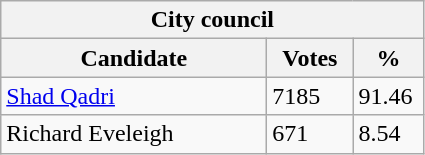<table class="wikitable">
<tr>
<th colspan="3">City council</th>
</tr>
<tr>
<th style="width: 170px">Candidate</th>
<th style="width: 50px">Votes</th>
<th style="width: 40px">%</th>
</tr>
<tr>
<td><a href='#'>Shad Qadri</a></td>
<td>7185</td>
<td>91.46</td>
</tr>
<tr>
<td>Richard Eveleigh</td>
<td>671</td>
<td>8.54</td>
</tr>
</table>
